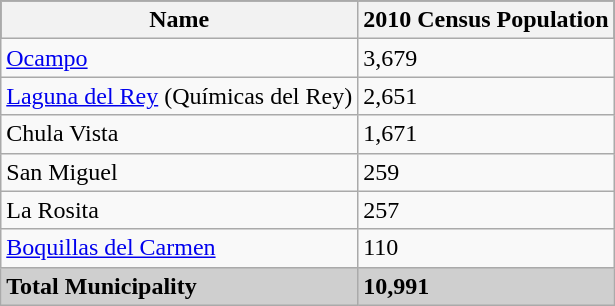<table class="wikitable">
<tr style="background:#000000; color:black;">
<th><strong>Name</strong></th>
<th><strong>2010 Census Population</strong></th>
</tr>
<tr>
<td><a href='#'>Ocampo</a></td>
<td>3,679</td>
</tr>
<tr>
<td><a href='#'>Laguna del Rey</a> (Químicas del Rey)</td>
<td>2,651</td>
</tr>
<tr>
<td>Chula Vista</td>
<td>1,671</td>
</tr>
<tr>
<td>San Miguel</td>
<td>259</td>
</tr>
<tr>
<td>La Rosita</td>
<td>257</td>
</tr>
<tr>
<td><a href='#'>Boquillas del Carmen</a></td>
<td>110</td>
</tr>
<tr style="background:#CFCFCF;">
<td><strong>Total Municipality</strong></td>
<td><strong>10,991</strong></td>
</tr>
</table>
